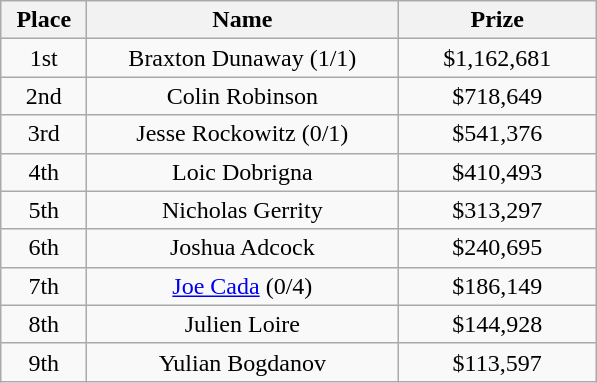<table class="wikitable">
<tr>
<th width="50">Place</th>
<th width="200">Name</th>
<th width="125">Prize</th>
</tr>
<tr>
<td align = "center">1st</td>
<td align = "center"> Braxton Dunaway (1/1)</td>
<td align = "center">$1,162,681</td>
</tr>
<tr>
<td align = "center">2nd</td>
<td align = "center"> Colin Robinson</td>
<td align = "center">$718,649</td>
</tr>
<tr>
<td align = "center">3rd</td>
<td align = "center"> Jesse Rockowitz (0/1)</td>
<td align = "center">$541,376</td>
</tr>
<tr>
<td align = "center">4th</td>
<td align = "center"> Loic Dobrigna</td>
<td align = "center">$410,493</td>
</tr>
<tr>
<td align = "center">5th</td>
<td align = "center"> Nicholas Gerrity</td>
<td align = "center">$313,297</td>
</tr>
<tr>
<td align = "center">6th</td>
<td align = "center"> Joshua Adcock</td>
<td align = "center">$240,695</td>
</tr>
<tr>
<td align = "center">7th</td>
<td align = "center"> <a href='#'>Joe Cada</a> (0/4)</td>
<td align = "center">$186,149</td>
</tr>
<tr>
<td align = "center">8th</td>
<td align = "center"> Julien Loire</td>
<td align = "center">$144,928</td>
</tr>
<tr>
<td align = "center">9th</td>
<td align = "center"> Yulian Bogdanov</td>
<td align = "center">$113,597</td>
</tr>
</table>
